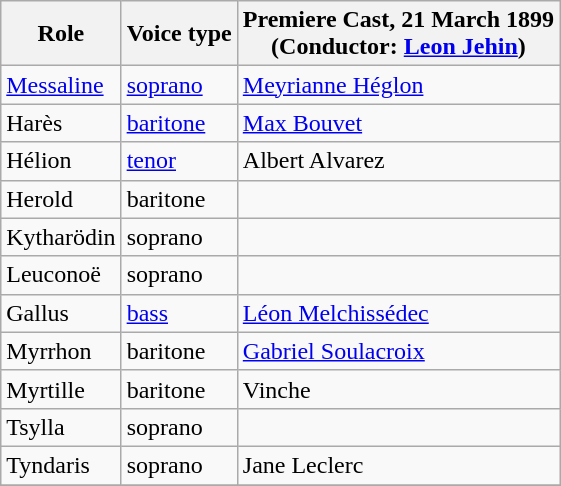<table class="wikitable">
<tr>
<th>Role</th>
<th>Voice type</th>
<th>Premiere Cast, 21 March 1899<br>(Conductor: <a href='#'>Leon Jehin</a>)</th>
</tr>
<tr>
<td><a href='#'>Messaline</a></td>
<td><a href='#'>soprano</a></td>
<td><a href='#'>Meyrianne Héglon</a></td>
</tr>
<tr>
<td>Harès</td>
<td><a href='#'>baritone</a></td>
<td><a href='#'>Max Bouvet</a></td>
</tr>
<tr>
<td>Hélion</td>
<td><a href='#'>tenor</a></td>
<td>Albert Alvarez</td>
</tr>
<tr>
<td>Herold</td>
<td>baritone</td>
<td></td>
</tr>
<tr>
<td>Kytharödin</td>
<td>soprano</td>
<td></td>
</tr>
<tr>
<td>Leuconoë</td>
<td>soprano</td>
<td></td>
</tr>
<tr>
<td>Gallus</td>
<td><a href='#'>bass</a></td>
<td><a href='#'>Léon Melchissédec</a></td>
</tr>
<tr>
<td>Myrrhon</td>
<td>baritone</td>
<td><a href='#'>Gabriel Soulacroix</a></td>
</tr>
<tr>
<td>Myrtille</td>
<td>baritone</td>
<td>Vinche</td>
</tr>
<tr>
<td>Tsylla</td>
<td>soprano</td>
<td></td>
</tr>
<tr>
<td>Tyndaris</td>
<td>soprano</td>
<td>Jane Leclerc</td>
</tr>
<tr>
</tr>
</table>
